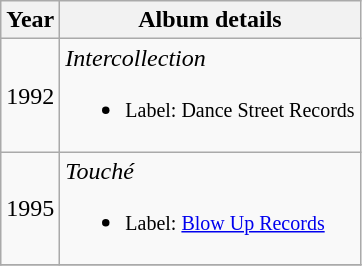<table class="wikitable" style="text-align:center;">
<tr>
<th>Year</th>
<th>Album details</th>
</tr>
<tr>
<td>1992</td>
<td align="left"><em>Intercollection</em><br><ul><li><small>Label: Dance Street Records</small></li></ul></td>
</tr>
<tr>
<td>1995</td>
<td align="left"><em>Touché</em><br><ul><li><small>Label: <a href='#'>Blow Up Records</a></small></li></ul></td>
</tr>
<tr>
</tr>
</table>
